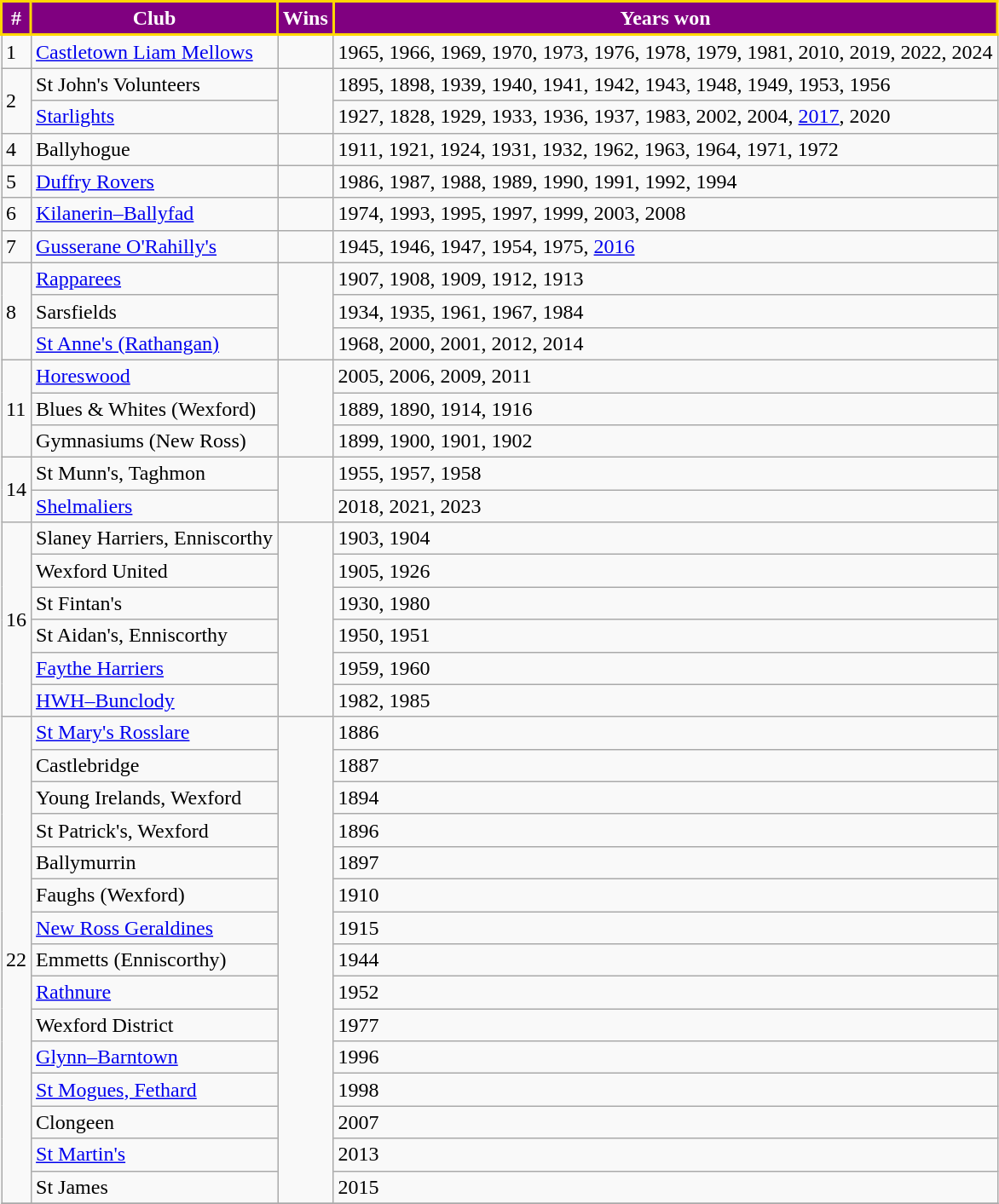<table class="wikitable">
<tr>
<th style="background:purple;color:white;border:2px solid gold">#</th>
<th style="background:purple;color:white;border:2px solid gold">Club</th>
<th style="background:purple;color:white;border:2px solid gold">Wins</th>
<th style="background:purple;color:white;border:2px solid gold">Years won</th>
</tr>
<tr>
<td>1</td>
<td><a href='#'>Castletown Liam Mellows</a></td>
<td></td>
<td>1965, 1966, 1969, 1970, 1973, 1976, 1978, 1979, 1981, 2010, 2019, 2022, 2024</td>
</tr>
<tr>
<td rowspan=2>2</td>
<td>St John's Volunteers</td>
<td rowspan=2></td>
<td>1895, 1898, 1939, 1940, 1941, 1942, 1943, 1948, 1949, 1953, 1956</td>
</tr>
<tr>
<td><a href='#'>Starlights</a></td>
<td>1927, 1828, 1929, 1933, 1936, 1937, 1983, 2002, 2004, <a href='#'>2017</a>, 2020</td>
</tr>
<tr>
<td>4</td>
<td>Ballyhogue</td>
<td></td>
<td>1911, 1921, 1924, 1931, 1932, 1962, 1963, 1964, 1971, 1972</td>
</tr>
<tr>
<td>5</td>
<td><a href='#'>Duffry Rovers</a></td>
<td></td>
<td>1986, 1987, 1988, 1989, 1990, 1991, 1992, 1994</td>
</tr>
<tr>
<td>6</td>
<td><a href='#'>Kilanerin–Ballyfad</a></td>
<td></td>
<td>1974, 1993, 1995, 1997, 1999, 2003, 2008</td>
</tr>
<tr>
<td>7</td>
<td><a href='#'>Gusserane O'Rahilly's</a></td>
<td></td>
<td>1945, 1946, 1947, 1954, 1975, <a href='#'>2016</a></td>
</tr>
<tr>
<td rowspan=3>8</td>
<td><a href='#'>Rapparees</a></td>
<td rowspan=3></td>
<td>1907, 1908, 1909, 1912, 1913</td>
</tr>
<tr>
<td>Sarsfields</td>
<td>1934, 1935, 1961, 1967, 1984</td>
</tr>
<tr>
<td><a href='#'>St Anne's (Rathangan)</a></td>
<td>1968, 2000, 2001, 2012, 2014</td>
</tr>
<tr>
<td rowspan=3>11</td>
<td><a href='#'>Horeswood</a></td>
<td rowspan=3></td>
<td>2005, 2006, 2009, 2011</td>
</tr>
<tr>
<td>Blues & Whites (Wexford)</td>
<td>1889, 1890, 1914, 1916</td>
</tr>
<tr>
<td>Gymnasiums (New Ross)</td>
<td>1899, 1900, 1901, 1902</td>
</tr>
<tr>
<td rowspan=2>14</td>
<td>St Munn's, Taghmon</td>
<td rowspan=2></td>
<td>1955, 1957, 1958</td>
</tr>
<tr>
<td><a href='#'>Shelmaliers</a></td>
<td>2018, 2021, 2023</td>
</tr>
<tr>
<td rowspan=6>16</td>
<td>Slaney Harriers, Enniscorthy</td>
<td rowspan=6></td>
<td>1903, 1904</td>
</tr>
<tr>
<td>Wexford United</td>
<td>1905, 1926</td>
</tr>
<tr>
<td>St Fintan's</td>
<td>1930, 1980</td>
</tr>
<tr>
<td>St Aidan's, Enniscorthy</td>
<td>1950, 1951</td>
</tr>
<tr>
<td><a href='#'>Faythe Harriers</a></td>
<td>1959, 1960</td>
</tr>
<tr>
<td><a href='#'>HWH–Bunclody</a></td>
<td>1982, 1985</td>
</tr>
<tr>
<td rowspan=15>22</td>
<td><a href='#'>St Mary's Rosslare</a></td>
<td rowspan=15></td>
<td>1886</td>
</tr>
<tr>
<td>Castlebridge</td>
<td>1887</td>
</tr>
<tr>
<td>Young Irelands, Wexford</td>
<td>1894</td>
</tr>
<tr>
<td>St Patrick's, Wexford</td>
<td>1896</td>
</tr>
<tr>
<td>Ballymurrin</td>
<td>1897</td>
</tr>
<tr>
<td>Faughs (Wexford)</td>
<td>1910</td>
</tr>
<tr>
<td><a href='#'>New Ross Geraldines</a></td>
<td>1915</td>
</tr>
<tr>
<td>Emmetts (Enniscorthy)</td>
<td>1944</td>
</tr>
<tr>
<td><a href='#'>Rathnure</a></td>
<td>1952</td>
</tr>
<tr>
<td>Wexford District</td>
<td>1977</td>
</tr>
<tr>
<td><a href='#'>Glynn–Barntown</a></td>
<td>1996</td>
</tr>
<tr>
<td><a href='#'>St Mogues, Fethard</a></td>
<td>1998</td>
</tr>
<tr>
<td>Clongeen</td>
<td>2007</td>
</tr>
<tr>
<td><a href='#'>St Martin's</a></td>
<td>2013</td>
</tr>
<tr>
<td>St James</td>
<td>2015</td>
</tr>
<tr>
</tr>
</table>
